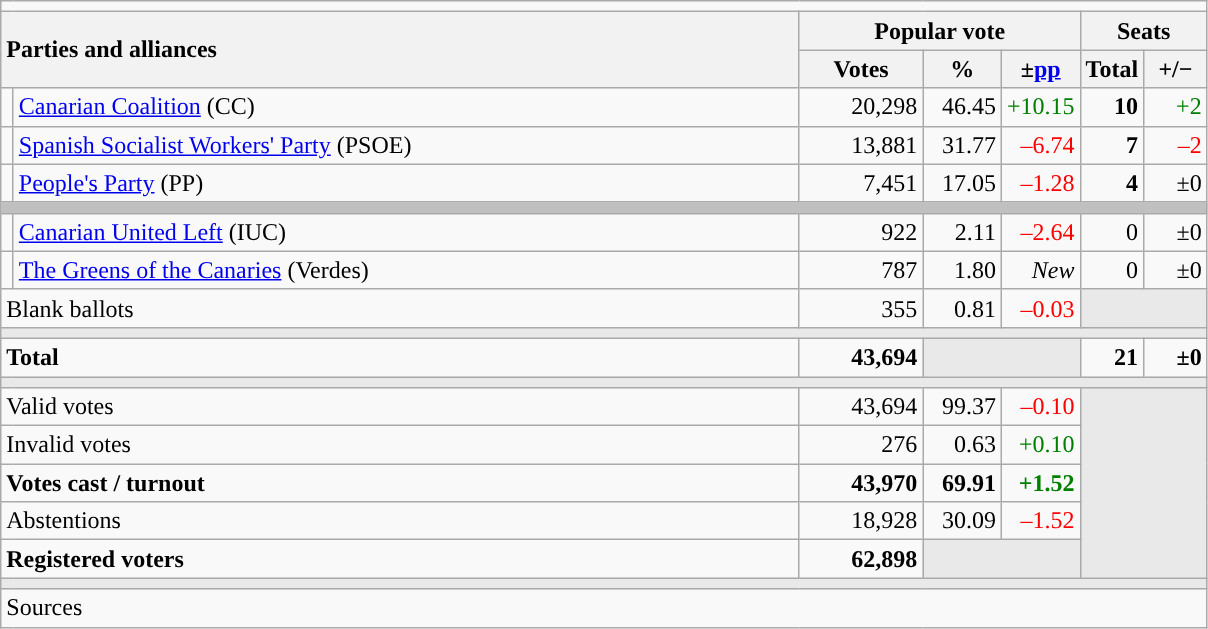<table class="wikitable" style="text-align:right;">
<tr>
<td colspan="7"></td>
</tr>
<tr>
<th style="text-align:left;" rowspan="2" colspan="2" width="525">Parties and alliances</th>
<th colspan="3">Popular vote</th>
<th colspan="2">Seats</th>
</tr>
<tr>
<th width="75">Votes</th>
<th width="45">%</th>
<th width="45">±<a href='#'>pp</a></th>
<th width="35">Total</th>
<th width="35">+/−</th>
</tr>
<tr>
<td width="1" style="color:inherit;background:"></td>
<td align="left"><a href='#'>Canarian Coalition</a> (CC)</td>
<td>20,298</td>
<td>46.45</td>
<td style="color:green;">+10.15</td>
<td><strong>10</strong></td>
<td style="color:green;">+2</td>
</tr>
<tr>
<td style="color:inherit;background:"></td>
<td align="left"><a href='#'>Spanish Socialist Workers' Party</a> (PSOE)</td>
<td>13,881</td>
<td>31.77</td>
<td style="color:red;">–6.74</td>
<td><strong>7</strong></td>
<td style="color:red;">–2</td>
</tr>
<tr>
<td style="color:inherit;background:"></td>
<td align="left"><a href='#'>People's Party</a> (PP)</td>
<td>7,451</td>
<td>17.05</td>
<td style="color:red;">–1.28</td>
<td><strong>4</strong></td>
<td>±0</td>
</tr>
<tr>
<td colspan="7" bgcolor="#C0C0C0"></td>
</tr>
<tr>
<td style="color:inherit;background:"></td>
<td align="left"><a href='#'>Canarian United Left</a> (IUC)</td>
<td>922</td>
<td>2.11</td>
<td style="color:red;">–2.64</td>
<td>0</td>
<td>±0</td>
</tr>
<tr>
<td style="color:inherit;background:"></td>
<td align="left"><a href='#'>The Greens of the Canaries</a> (Verdes)</td>
<td>787</td>
<td>1.80</td>
<td><em>New</em></td>
<td>0</td>
<td>±0</td>
</tr>
<tr>
<td align="left" colspan="2">Blank ballots</td>
<td>355</td>
<td>0.81</td>
<td style="color:red;">–0.03</td>
<td bgcolor="#E9E9E9" colspan="2"></td>
</tr>
<tr>
<td colspan="7" bgcolor="#E9E9E9"></td>
</tr>
<tr style="font-weight:bold;">
<td align="left" colspan="2">Total</td>
<td>43,694</td>
<td bgcolor="#E9E9E9" colspan="2"></td>
<td>21</td>
<td>±0</td>
</tr>
<tr>
<td colspan="7" bgcolor="#E9E9E9"></td>
</tr>
<tr>
<td align="left" colspan="2">Valid votes</td>
<td>43,694</td>
<td>99.37</td>
<td style="color:red;">–0.10</td>
<td bgcolor="#E9E9E9" colspan="2" rowspan="5"></td>
</tr>
<tr>
<td align="left" colspan="2">Invalid votes</td>
<td>276</td>
<td>0.63</td>
<td style="color:green;">+0.10</td>
</tr>
<tr style="font-weight:bold;">
<td align="left" colspan="2">Votes cast / turnout</td>
<td>43,970</td>
<td>69.91</td>
<td style="color:green;">+1.52</td>
</tr>
<tr>
<td align="left" colspan="2">Abstentions</td>
<td>18,928</td>
<td>30.09</td>
<td style="color:red;">–1.52</td>
</tr>
<tr style="font-weight:bold;">
<td align="left" colspan="2">Registered voters</td>
<td>62,898</td>
<td bgcolor="#E9E9E9" colspan="2"></td>
</tr>
<tr>
<td colspan="7" bgcolor="#E9E9E9"></td>
</tr>
<tr>
<td align="left" colspan="7">Sources</td>
</tr>
</table>
